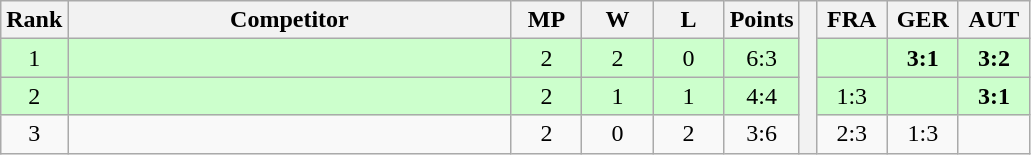<table class="wikitable" style="text-align:center">
<tr>
<th>Rank</th>
<th style="width:18em">Competitor</th>
<th style="width:2.5em">MP</th>
<th style="width:2.5em">W</th>
<th style="width:2.5em">L</th>
<th>Points</th>
<th rowspan="4"> </th>
<th style="width:2.5em">FRA</th>
<th style="width:2.5em">GER</th>
<th style="width:2.5em">AUT</th>
</tr>
<tr style="background:#cfc;">
<td>1</td>
<td style="text-align:left"></td>
<td>2</td>
<td>2</td>
<td>0</td>
<td>6:3</td>
<td></td>
<td><strong>3:1</strong></td>
<td><strong>3:2</strong></td>
</tr>
<tr style="background:#cfc;">
<td>2</td>
<td style="text-align:left"></td>
<td>2</td>
<td>1</td>
<td>1</td>
<td>4:4</td>
<td>1:3</td>
<td></td>
<td><strong>3:1</strong></td>
</tr>
<tr>
<td>3</td>
<td style="text-align:left"></td>
<td>2</td>
<td>0</td>
<td>2</td>
<td>3:6</td>
<td>2:3</td>
<td>1:3</td>
<td></td>
</tr>
</table>
